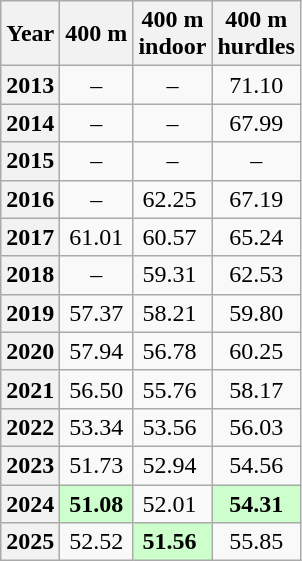<table class=wikitable style=text-align:center>
<tr>
<th scope="col">Year</th>
<th scope="col">400 m</th>
<th scope="col">400 m<br>indoor</th>
<th scope="col">400 m<br>hurdles</th>
</tr>
<tr>
<th scope="row">2013</th>
<td>–</td>
<td>–</td>
<td>71.10</td>
</tr>
<tr>
<th scope="row">2014</th>
<td>–</td>
<td>–</td>
<td>67.99</td>
</tr>
<tr>
<th scope="row">2015</th>
<td>–</td>
<td>–</td>
<td>–</td>
</tr>
<tr>
<th scope="row">2016</th>
<td>–</td>
<td>62.25 </td>
<td>67.19</td>
</tr>
<tr>
<th scope="row">2017</th>
<td>61.01</td>
<td>60.57 </td>
<td>65.24</td>
</tr>
<tr>
<th scope="row">2018</th>
<td>–</td>
<td>59.31 </td>
<td>62.53</td>
</tr>
<tr>
<th scope="row">2019</th>
<td>57.37</td>
<td>58.21 </td>
<td>59.80</td>
</tr>
<tr>
<th scope="row">2020</th>
<td>57.94</td>
<td>56.78 </td>
<td>60.25</td>
</tr>
<tr>
<th scope="row">2021</th>
<td>56.50</td>
<td>55.76 </td>
<td>58.17</td>
</tr>
<tr>
<th scope="row">2022</th>
<td>53.34</td>
<td>53.56 </td>
<td>56.03</td>
</tr>
<tr>
<th scope="row">2023</th>
<td>51.73</td>
<td>52.94 </td>
<td>54.56</td>
</tr>
<tr>
<th scope="row">2024</th>
<td bgcolor=#cfc><strong>51.08</strong></td>
<td>52.01 </td>
<td bgcolor=#cfc><strong>54.31</strong></td>
</tr>
<tr>
<th scope="row">2025</th>
<td>52.52</td>
<td bgcolor=#cfc><strong>51.56</strong> </td>
<td>55.85</td>
</tr>
</table>
